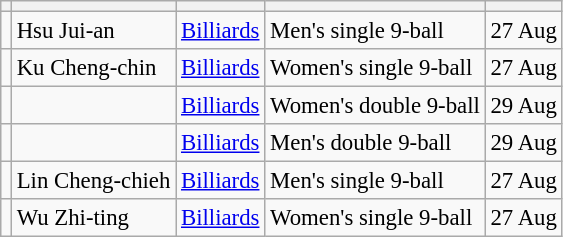<table class="wikitable sortable " style="font-size: 95%;">
<tr>
<th></th>
<th></th>
<th></th>
<th></th>
<th></th>
</tr>
<tr>
<td></td>
<td>Hsu Jui-an</td>
<td><a href='#'>Billiards</a></td>
<td>Men's single 9-ball</td>
<td>27 Aug</td>
</tr>
<tr>
<td></td>
<td>Ku Cheng-chin</td>
<td><a href='#'>Billiards</a></td>
<td>Women's single 9-ball</td>
<td>27 Aug</td>
</tr>
<tr>
<td></td>
<td></td>
<td><a href='#'>Billiards</a></td>
<td>Women's double 9-ball</td>
<td>29 Aug</td>
</tr>
<tr>
<td></td>
<td></td>
<td><a href='#'>Billiards</a></td>
<td>Men's double 9-ball</td>
<td>29 Aug</td>
</tr>
<tr>
<td></td>
<td>Lin Cheng-chieh</td>
<td><a href='#'>Billiards</a></td>
<td>Men's single 9-ball</td>
<td>27 Aug</td>
</tr>
<tr>
<td></td>
<td>Wu Zhi-ting</td>
<td><a href='#'>Billiards</a></td>
<td>Women's single 9-ball</td>
<td>27 Aug</td>
</tr>
</table>
